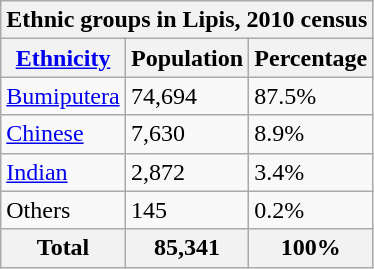<table class="wikitable">
<tr>
<th style="text-align:center;" colspan="3">Ethnic groups in Lipis, 2010 census</th>
</tr>
<tr>
<th><a href='#'>Ethnicity</a></th>
<th>Population</th>
<th>Percentage</th>
</tr>
<tr>
<td><a href='#'>Bumiputera</a></td>
<td>74,694</td>
<td>87.5%</td>
</tr>
<tr>
<td><a href='#'>Chinese</a></td>
<td>7,630</td>
<td>8.9%</td>
</tr>
<tr>
<td><a href='#'>Indian</a></td>
<td>2,872</td>
<td>3.4%</td>
</tr>
<tr>
<td>Others</td>
<td>145</td>
<td>0.2%</td>
</tr>
<tr>
<th>Total</th>
<th>85,341</th>
<th>100%</th>
</tr>
</table>
